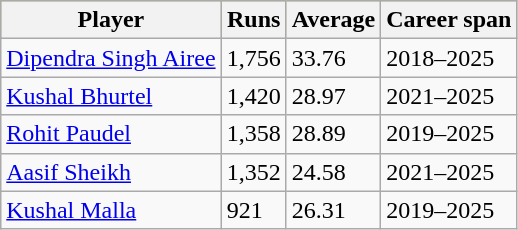<table class="wikitable">
<tr style="background:#bdb76b;">
<th>Player</th>
<th>Runs</th>
<th>Average</th>
<th>Career span</th>
</tr>
<tr>
<td><a href='#'>Dipendra Singh Airee</a></td>
<td>1,756</td>
<td>33.76</td>
<td>2018–2025</td>
</tr>
<tr>
<td><a href='#'>Kushal Bhurtel</a></td>
<td>1,420</td>
<td>28.97</td>
<td>2021–2025</td>
</tr>
<tr>
<td><a href='#'>Rohit Paudel</a></td>
<td>1,358</td>
<td>28.89</td>
<td>2019–2025</td>
</tr>
<tr>
<td><a href='#'>Aasif Sheikh</a></td>
<td>1,352</td>
<td>24.58</td>
<td>2021–2025</td>
</tr>
<tr>
<td><a href='#'>Kushal Malla</a></td>
<td>921</td>
<td>26.31</td>
<td>2019–2025</td>
</tr>
</table>
